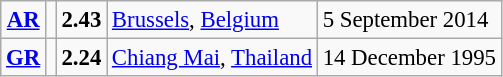<table class="wikitable" style="font-size:95%; position:relative;">
<tr>
<td align=center><strong><a href='#'>AR</a></strong></td>
<td></td>
<td><strong>2.43</strong></td>
<td><a href='#'>Brussels</a>, <a href='#'>Belgium</a></td>
<td>5 September 2014</td>
</tr>
<tr>
<td align=center><strong><a href='#'>GR</a></strong></td>
<td></td>
<td><strong>2.24</strong></td>
<td><a href='#'>Chiang Mai</a>, <a href='#'>Thailand</a></td>
<td>14 December 1995</td>
</tr>
</table>
